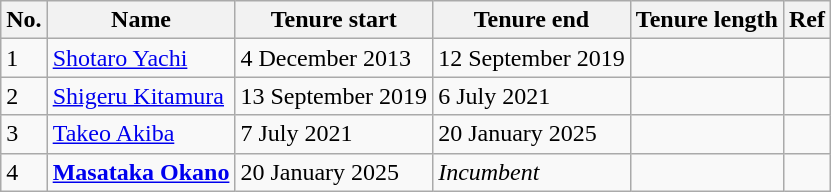<table class="wikitable">
<tr>
<th>No.</th>
<th>Name</th>
<th>Tenure start</th>
<th>Tenure end</th>
<th>Tenure length</th>
<th>Ref</th>
</tr>
<tr>
<td>1</td>
<td><a href='#'>Shotaro Yachi</a></td>
<td>4 December 2013</td>
<td>12 September 2019</td>
<td></td>
<td></td>
</tr>
<tr>
<td>2</td>
<td><a href='#'>Shigeru Kitamura</a></td>
<td>13 September 2019</td>
<td>6 July 2021</td>
<td></td>
<td></td>
</tr>
<tr>
<td>3</td>
<td><a href='#'>Takeo Akiba</a></td>
<td>7 July 2021</td>
<td>20 January 2025</td>
<td></td>
<td></td>
</tr>
<tr>
<td>4</td>
<td><strong><a href='#'>Masataka Okano</a></strong></td>
<td>20 January 2025</td>
<td><em>Incumbent</em></td>
<td></td>
<td></td>
</tr>
</table>
